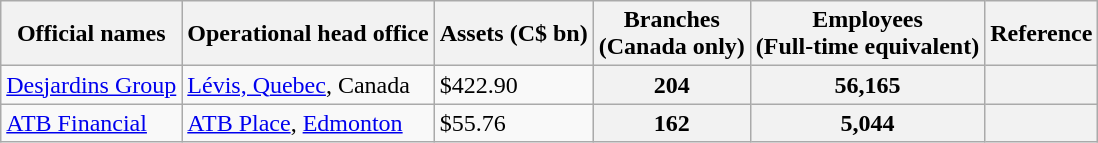<table class="wikitable sortable">
<tr>
<th>Official names</th>
<th>Operational head office</th>
<th>Assets (C$ bn)</th>
<th>Branches<br>(Canada only)</th>
<th>Employees <br>(Full-time equivalent)</th>
<th>Reference</th>
</tr>
<tr>
<td><a href='#'>Desjardins Group</a></td>
<td><a href='#'>Lévis, Quebec</a>, Canada</td>
<td>$422.90</td>
<th>204</th>
<th>56,165</th>
<th></th>
</tr>
<tr>
<td><a href='#'>ATB Financial</a></td>
<td><a href='#'>ATB Place</a>, <a href='#'>Edmonton</a></td>
<td>$55.76</td>
<th>162</th>
<th>5,044</th>
<th></th>
</tr>
</table>
